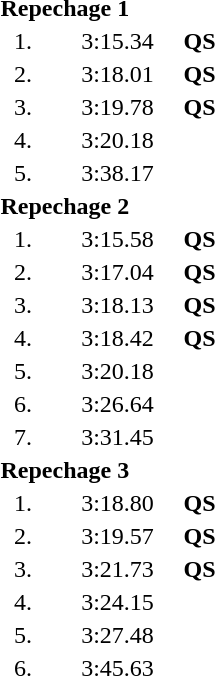<table style="text-align:center">
<tr>
<td colspan=4 align=left><strong>Repechage 1</strong></td>
</tr>
<tr>
<td width=30>1.</td>
<td align=left></td>
<td width=80>3:15.34</td>
<td><strong>QS</strong></td>
</tr>
<tr>
<td>2.</td>
<td align=left></td>
<td>3:18.01</td>
<td><strong>QS</strong></td>
</tr>
<tr>
<td>3.</td>
<td align=left></td>
<td>3:19.78</td>
<td><strong>QS</strong></td>
</tr>
<tr>
<td>4.</td>
<td align=left></td>
<td>3:20.18</td>
<td></td>
</tr>
<tr>
<td>5.</td>
<td align=left></td>
<td>3:38.17</td>
<td></td>
</tr>
<tr>
<td colspan=4 align=left><strong>Repechage 2</strong></td>
</tr>
<tr>
<td>1.</td>
<td align=left></td>
<td>3:15.58</td>
<td><strong>QS</strong></td>
</tr>
<tr>
<td>2.</td>
<td align=left></td>
<td>3:17.04</td>
<td><strong>QS</strong></td>
</tr>
<tr>
<td>3.</td>
<td align=left></td>
<td>3:18.13</td>
<td><strong>QS</strong></td>
</tr>
<tr>
<td>4.</td>
<td align=left></td>
<td>3:18.42</td>
<td><strong>QS</strong></td>
</tr>
<tr>
<td>5.</td>
<td align=left></td>
<td>3:20.18</td>
<td></td>
</tr>
<tr>
<td>6.</td>
<td align=left></td>
<td>3:26.64</td>
<td></td>
</tr>
<tr>
<td>7.</td>
<td align=left></td>
<td>3:31.45</td>
<td></td>
</tr>
<tr>
<td colspan=4 align=left><strong>Repechage 3</strong></td>
</tr>
<tr>
<td>1.</td>
<td align=left></td>
<td>3:18.80</td>
<td><strong>QS</strong></td>
</tr>
<tr>
<td>2.</td>
<td align=left></td>
<td>3:19.57</td>
<td><strong>QS</strong></td>
</tr>
<tr>
<td>3.</td>
<td align=left></td>
<td>3:21.73</td>
<td><strong>QS</strong></td>
</tr>
<tr>
<td>4.</td>
<td align=left></td>
<td>3:24.15</td>
<td></td>
</tr>
<tr>
<td>5.</td>
<td align=left></td>
<td>3:27.48</td>
<td></td>
</tr>
<tr>
<td>6.</td>
<td align=left></td>
<td>3:45.63</td>
<td></td>
</tr>
</table>
